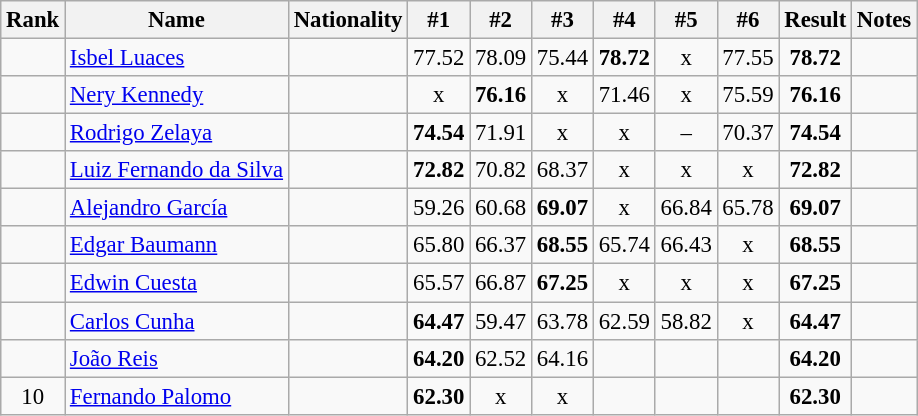<table class="wikitable sortable" style="text-align:center;font-size:95%">
<tr>
<th>Rank</th>
<th>Name</th>
<th>Nationality</th>
<th>#1</th>
<th>#2</th>
<th>#3</th>
<th>#4</th>
<th>#5</th>
<th>#6</th>
<th>Result</th>
<th>Notes</th>
</tr>
<tr>
<td></td>
<td align=left><a href='#'>Isbel Luaces</a></td>
<td align=left></td>
<td>77.52</td>
<td>78.09</td>
<td>75.44</td>
<td><strong>78.72</strong></td>
<td>x</td>
<td>77.55</td>
<td><strong>78.72</strong></td>
<td></td>
</tr>
<tr>
<td></td>
<td align=left><a href='#'>Nery Kennedy</a></td>
<td align=left></td>
<td>x</td>
<td><strong>76.16</strong></td>
<td>x</td>
<td>71.46</td>
<td>x</td>
<td>75.59</td>
<td><strong>76.16</strong></td>
<td></td>
</tr>
<tr>
<td></td>
<td align=left><a href='#'>Rodrigo Zelaya</a></td>
<td align=left></td>
<td><strong>74.54</strong></td>
<td>71.91</td>
<td>x</td>
<td>x</td>
<td>–</td>
<td>70.37</td>
<td><strong>74.54</strong></td>
<td></td>
</tr>
<tr>
<td></td>
<td align=left><a href='#'>Luiz Fernando da Silva</a></td>
<td align=left></td>
<td><strong>72.82</strong></td>
<td>70.82</td>
<td>68.37</td>
<td>x</td>
<td>x</td>
<td>x</td>
<td><strong>72.82</strong></td>
<td></td>
</tr>
<tr>
<td></td>
<td align=left><a href='#'>Alejandro García</a></td>
<td align=left></td>
<td>59.26</td>
<td>60.68</td>
<td><strong>69.07</strong></td>
<td>x</td>
<td>66.84</td>
<td>65.78</td>
<td><strong>69.07</strong></td>
<td></td>
</tr>
<tr>
<td></td>
<td align=left><a href='#'>Edgar Baumann</a></td>
<td align=left></td>
<td>65.80</td>
<td>66.37</td>
<td><strong>68.55</strong></td>
<td>65.74</td>
<td>66.43</td>
<td>x</td>
<td><strong>68.55</strong></td>
<td></td>
</tr>
<tr>
<td></td>
<td align=left><a href='#'>Edwin Cuesta</a></td>
<td align=left></td>
<td>65.57</td>
<td>66.87</td>
<td><strong>67.25</strong></td>
<td>x</td>
<td>x</td>
<td>x</td>
<td><strong>67.25</strong></td>
<td></td>
</tr>
<tr>
<td></td>
<td align=left><a href='#'>Carlos Cunha</a></td>
<td align=left></td>
<td><strong>64.47</strong></td>
<td>59.47</td>
<td>63.78</td>
<td>62.59</td>
<td>58.82</td>
<td>x</td>
<td><strong>64.47</strong></td>
<td></td>
</tr>
<tr>
<td></td>
<td align=left><a href='#'>João Reis</a></td>
<td align=left></td>
<td><strong>64.20</strong></td>
<td>62.52</td>
<td>64.16</td>
<td></td>
<td></td>
<td></td>
<td><strong>64.20</strong></td>
<td></td>
</tr>
<tr>
<td>10</td>
<td align=left><a href='#'>Fernando Palomo</a></td>
<td align=left></td>
<td><strong>62.30</strong></td>
<td>x</td>
<td>x</td>
<td></td>
<td></td>
<td></td>
<td><strong>62.30</strong></td>
<td></td>
</tr>
</table>
